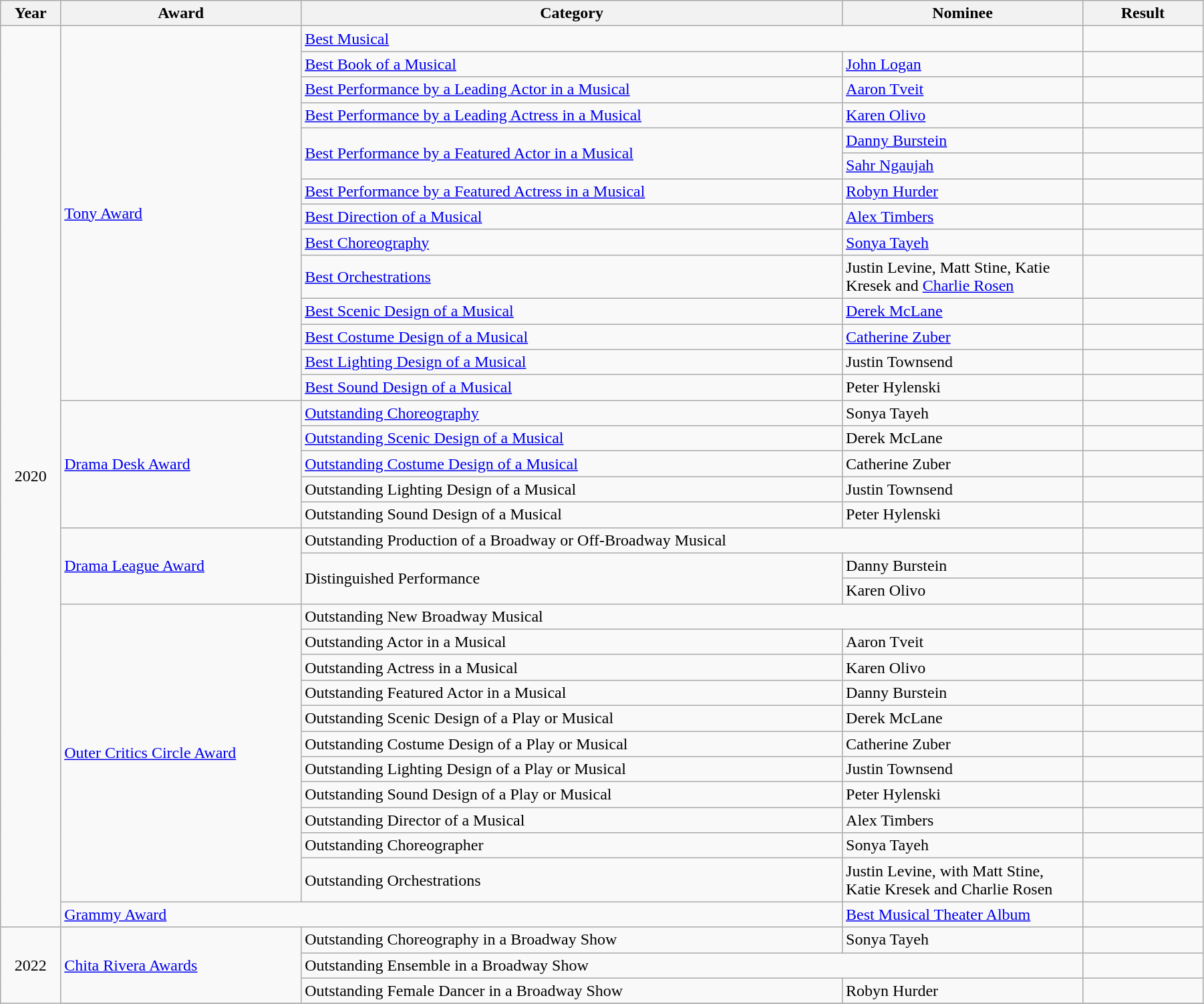<table class="wikitable" width="95%">
<tr>
<th width="5%">Year</th>
<th width="20%">Award</th>
<th width="45%">Category</th>
<th width="20%">Nominee</th>
<th width="10%">Result</th>
</tr>
<tr>
<td rowspan="34" style="text-align:center;">2020</td>
<td rowspan="14"><a href='#'>Tony Award</a></td>
<td colspan="2"><a href='#'>Best Musical</a></td>
<td></td>
</tr>
<tr>
<td><a href='#'>Best Book of a Musical</a></td>
<td><a href='#'>John Logan</a></td>
<td></td>
</tr>
<tr>
<td><a href='#'>Best Performance by a Leading Actor in a Musical</a></td>
<td><a href='#'>Aaron Tveit</a></td>
<td></td>
</tr>
<tr>
<td><a href='#'>Best Performance by a Leading Actress in a Musical</a></td>
<td><a href='#'>Karen Olivo</a></td>
<td></td>
</tr>
<tr>
<td rowspan="2"><a href='#'>Best Performance by a Featured Actor in a Musical</a></td>
<td><a href='#'>Danny Burstein</a></td>
<td></td>
</tr>
<tr>
<td><a href='#'>Sahr Ngaujah</a></td>
<td></td>
</tr>
<tr>
<td><a href='#'>Best Performance by a Featured Actress in a Musical</a></td>
<td><a href='#'>Robyn Hurder</a></td>
<td></td>
</tr>
<tr>
<td><a href='#'>Best Direction of a Musical</a></td>
<td><a href='#'>Alex Timbers</a></td>
<td></td>
</tr>
<tr>
<td><a href='#'>Best Choreography</a></td>
<td><a href='#'>Sonya Tayeh</a></td>
<td></td>
</tr>
<tr>
<td><a href='#'>Best Orchestrations</a></td>
<td>Justin Levine, Matt Stine, Katie Kresek and <a href='#'>Charlie Rosen</a></td>
<td></td>
</tr>
<tr>
<td><a href='#'>Best Scenic Design of a Musical</a></td>
<td><a href='#'>Derek McLane</a></td>
<td></td>
</tr>
<tr>
<td><a href='#'>Best Costume Design of a Musical</a></td>
<td><a href='#'>Catherine Zuber</a></td>
<td></td>
</tr>
<tr>
<td><a href='#'>Best Lighting Design of a Musical</a></td>
<td>Justin Townsend</td>
<td></td>
</tr>
<tr>
<td><a href='#'>Best Sound Design of a Musical</a></td>
<td>Peter Hylenski</td>
<td></td>
</tr>
<tr>
<td rowspan="5"><a href='#'>Drama Desk Award</a></td>
<td><a href='#'>Outstanding Choreography</a></td>
<td>Sonya Tayeh</td>
<td></td>
</tr>
<tr>
<td><a href='#'>Outstanding Scenic Design of a Musical</a></td>
<td>Derek McLane</td>
<td></td>
</tr>
<tr>
<td><a href='#'>Outstanding Costume Design of a Musical</a></td>
<td>Catherine Zuber</td>
<td></td>
</tr>
<tr>
<td>Outstanding Lighting Design of a Musical</td>
<td>Justin Townsend</td>
<td></td>
</tr>
<tr>
<td>Outstanding Sound Design of a Musical</td>
<td>Peter Hylenski</td>
<td></td>
</tr>
<tr>
<td rowspan="3"><a href='#'>Drama League Award</a></td>
<td colspan="2">Outstanding Production of a Broadway or Off-Broadway Musical</td>
<td></td>
</tr>
<tr>
<td rowspan="2">Distinguished Performance</td>
<td>Danny Burstein</td>
<td></td>
</tr>
<tr>
<td>Karen Olivo</td>
<td></td>
</tr>
<tr>
<td rowspan="11"><a href='#'>Outer Critics Circle Award</a></td>
<td colspan="2">Outstanding New Broadway Musical</td>
<td></td>
</tr>
<tr>
<td>Outstanding Actor in a Musical</td>
<td>Aaron Tveit</td>
<td></td>
</tr>
<tr>
<td>Outstanding Actress in a Musical</td>
<td>Karen Olivo</td>
<td></td>
</tr>
<tr>
<td>Outstanding Featured Actor in a Musical</td>
<td>Danny Burstein</td>
<td></td>
</tr>
<tr>
<td>Outstanding Scenic Design of a Play or Musical</td>
<td>Derek McLane</td>
<td></td>
</tr>
<tr>
<td>Outstanding Costume Design of a Play or Musical</td>
<td>Catherine Zuber</td>
<td></td>
</tr>
<tr>
<td>Outstanding Lighting Design of a Play or Musical</td>
<td>Justin Townsend</td>
<td></td>
</tr>
<tr>
<td>Outstanding Sound Design of a Play or Musical</td>
<td>Peter Hylenski</td>
<td></td>
</tr>
<tr>
<td>Outstanding Director of a Musical</td>
<td>Alex Timbers</td>
<td></td>
</tr>
<tr>
<td>Outstanding Choreographer</td>
<td>Sonya Tayeh</td>
<td></td>
</tr>
<tr>
<td>Outstanding Orchestrations</td>
<td>Justin Levine, with Matt Stine, Katie Kresek and Charlie Rosen</td>
<td></td>
</tr>
<tr>
<td colspan="2"><a href='#'>Grammy Award</a></td>
<td><a href='#'>Best Musical Theater Album</a></td>
<td></td>
</tr>
<tr>
<td rowspan="34" style="text-align:center;">2022</td>
<td rowspan=3><a href='#'>Chita Rivera Awards</a></td>
<td>Outstanding Choreography in a Broadway Show</td>
<td>Sonya Tayeh</td>
<td></td>
</tr>
<tr>
<td colspan=2>Outstanding Ensemble in a Broadway Show</td>
<td></td>
</tr>
<tr>
<td>Outstanding Female Dancer in a Broadway Show</td>
<td>Robyn Hurder</td>
<td></td>
</tr>
<tr>
</tr>
</table>
